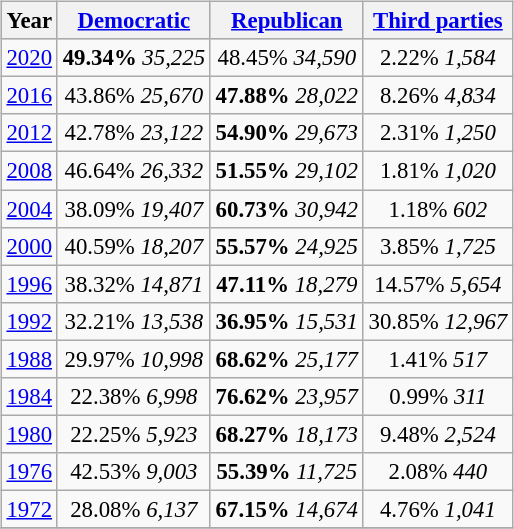<table class="wikitable sortable" style="float:right; margin:1em; font-size:95%">
<tr style="background:lightgrey;">
<th>Year</th>
<th><a href='#'>Democratic</a></th>
<th><a href='#'>Republican</a></th>
<th><a href='#'>Third parties</a></th>
</tr>
<tr>
<td align="center" ><a href='#'>2020</a></td>
<td align="center" ><strong>49.34%</strong> <em>35,225</em></td>
<td align="center" >48.45% <em>34,590</em></td>
<td align="center" >2.22% <em>1,584</em></td>
</tr>
<tr>
<td align="center" ><a href='#'>2016</a></td>
<td align="center" >43.86% <em>25,670</em></td>
<td align="center" ><strong>47.88%</strong> <em>28,022</em></td>
<td align="center" >8.26% <em>4,834</em></td>
</tr>
<tr>
<td align="center" ><a href='#'>2012</a></td>
<td align="center" >42.78% <em>23,122</em></td>
<td align="center" ><strong>54.90%</strong> <em>29,673</em></td>
<td align="center" >2.31% <em>1,250</em></td>
</tr>
<tr>
<td align="center" ><a href='#'>2008</a></td>
<td align="center" >46.64% <em>26,332</em></td>
<td align="center" ><strong>51.55%</strong> <em>29,102</em></td>
<td align="center" >1.81% <em>1,020</em></td>
</tr>
<tr>
<td align="center" ><a href='#'>2004</a></td>
<td align="center" >38.09% <em>19,407</em></td>
<td align="center" ><strong>60.73%</strong> <em>30,942</em></td>
<td align="center" >1.18% <em>602</em></td>
</tr>
<tr>
<td align="center" ><a href='#'>2000</a></td>
<td align="center" >40.59% <em>18,207</em></td>
<td align="center" ><strong>55.57%</strong> <em>24,925</em></td>
<td align="center" >3.85% <em>1,725</em></td>
</tr>
<tr>
<td align="center" ><a href='#'>1996</a></td>
<td align="center" >38.32% <em>14,871</em></td>
<td align="center" ><strong>47.11%</strong> <em>18,279</em></td>
<td align="center" >14.57% <em>5,654</em></td>
</tr>
<tr>
<td align="center" ><a href='#'>1992</a></td>
<td align="center" >32.21% <em>13,538</em></td>
<td align="center" ><strong>36.95%</strong> <em>15,531</em></td>
<td align="center" >30.85% <em>12,967</em></td>
</tr>
<tr>
<td align="center" ><a href='#'>1988</a></td>
<td align="center" >29.97% <em>10,998</em></td>
<td align="center" ><strong>68.62%</strong> <em>25,177</em></td>
<td align="center" >1.41% <em>517</em></td>
</tr>
<tr>
<td align="center" ><a href='#'>1984</a></td>
<td align="center" >22.38% <em>6,998</em></td>
<td align="center" ><strong>76.62%</strong> <em>23,957</em></td>
<td align="center" >0.99% <em>311</em></td>
</tr>
<tr>
<td align="center" ><a href='#'>1980</a></td>
<td align="center" >22.25% <em>5,923</em></td>
<td align="center" ><strong>68.27%</strong> <em>18,173</em></td>
<td align="center" >9.48% <em>2,524</em></td>
</tr>
<tr>
<td align="center" ><a href='#'>1976</a></td>
<td align="center" >42.53% <em>9,003</em></td>
<td align="center" ><strong>55.39%</strong> <em>11,725</em></td>
<td align="center" >2.08% <em>440</em></td>
</tr>
<tr>
<td align="center" ><a href='#'>1972</a></td>
<td align="center" >28.08% <em>6,137</em></td>
<td align="center" ><strong>67.15%</strong> <em>14,674</em></td>
<td align="center" >4.76% <em>1,041</em></td>
</tr>
<tr>
</tr>
</table>
